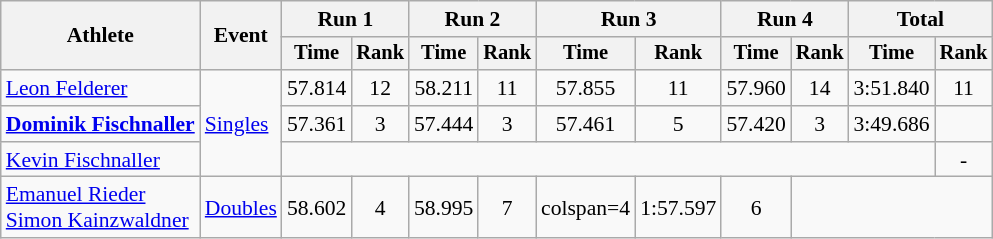<table class=wikitable style=text-align:center;font-size:90%>
<tr>
<th rowspan="2">Athlete</th>
<th rowspan="2">Event</th>
<th colspan=2>Run 1</th>
<th colspan=2>Run 2</th>
<th colspan=2>Run 3</th>
<th colspan=2>Run 4</th>
<th colspan=2>Total</th>
</tr>
<tr style="font-size:95%">
<th>Time</th>
<th>Rank</th>
<th>Time</th>
<th>Rank</th>
<th>Time</th>
<th>Rank</th>
<th>Time</th>
<th>Rank</th>
<th>Time</th>
<th>Rank</th>
</tr>
<tr>
<td align=left><a href='#'>Leon Felderer</a></td>
<td align=left rowspan=3><a href='#'>Singles</a></td>
<td>57.814</td>
<td>12</td>
<td>58.211</td>
<td>11</td>
<td>57.855</td>
<td>11</td>
<td>57.960</td>
<td>14</td>
<td>3:51.840</td>
<td>11</td>
</tr>
<tr>
<td align=left><strong><a href='#'>Dominik Fischnaller</a></strong></td>
<td>57.361</td>
<td>3</td>
<td>57.444</td>
<td>3</td>
<td>57.461</td>
<td>5</td>
<td>57.420</td>
<td>3</td>
<td>3:49.686</td>
<td></td>
</tr>
<tr>
<td align=left><a href='#'>Kevin Fischnaller</a></td>
<td colspan=9></td>
<td>-</td>
</tr>
<tr>
<td align=left><a href='#'>Emanuel Rieder</a> <br> <a href='#'>Simon Kainzwaldner</a></td>
<td align=left><a href='#'>Doubles</a></td>
<td>58.602</td>
<td>4</td>
<td>58.995</td>
<td>7</td>
<td>colspan=4 </td>
<td>1:57.597</td>
<td>6</td>
</tr>
</table>
